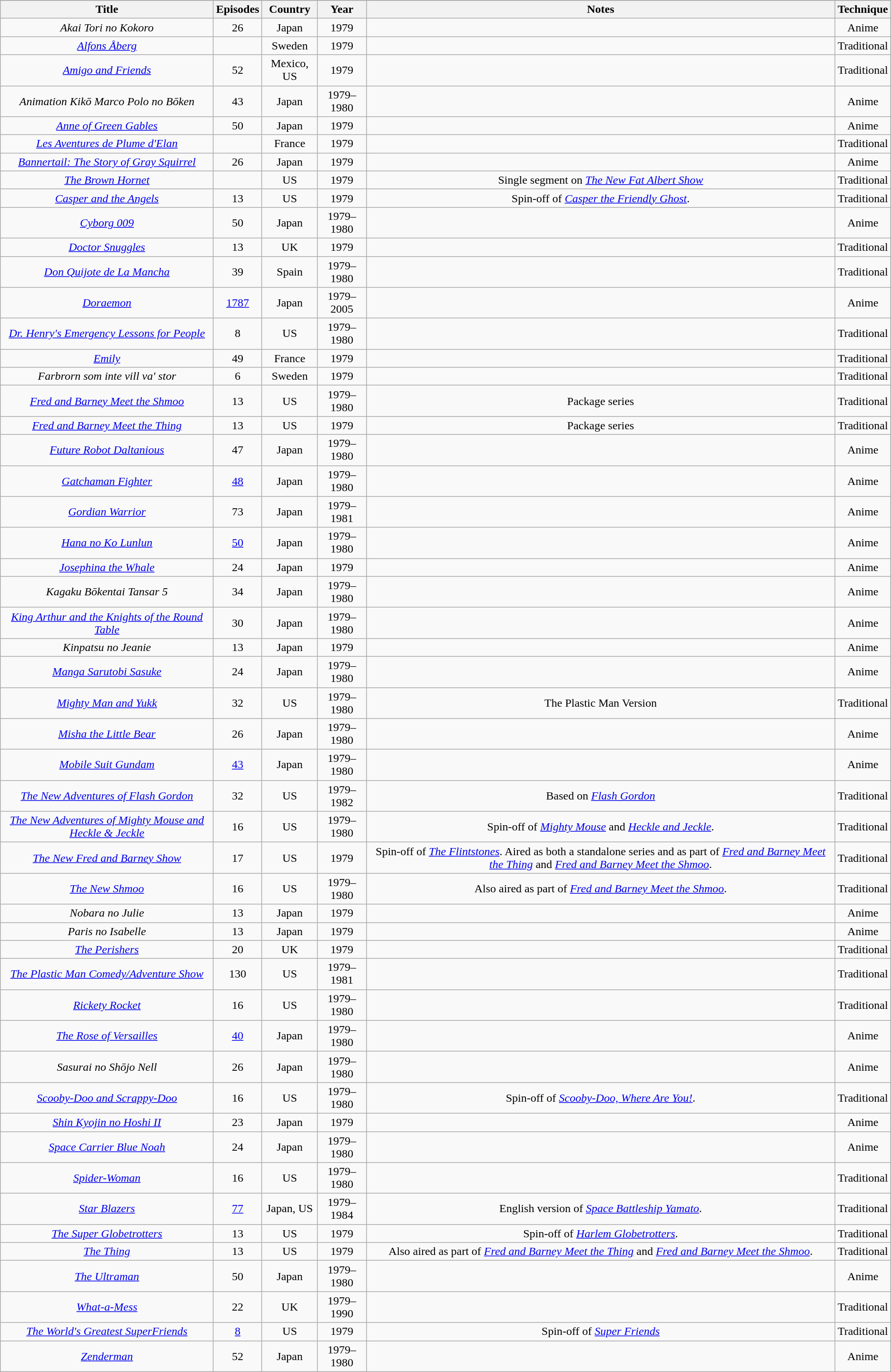<table class="wikitable sortable" style="text-align:center;">
<tr>
</tr>
<tr>
<th scope="col">Title</th>
<th scope="col">Episodes</th>
<th scope="col">Country</th>
<th scope="col">Year</th>
<th scope="col">Notes</th>
<th scope="col">Technique</th>
</tr>
<tr>
<td><em>Akai Tori no Kokoro</em></td>
<td>26</td>
<td>Japan</td>
<td>1979</td>
<td></td>
<td>Anime</td>
</tr>
<tr>
<td><em><a href='#'>Alfons Åberg</a></em></td>
<td></td>
<td>Sweden</td>
<td>1979</td>
<td></td>
<td>Traditional</td>
</tr>
<tr>
<td><em><a href='#'>Amigo and Friends</a></em></td>
<td>52</td>
<td>Mexico, US</td>
<td>1979</td>
<td></td>
<td>Traditional</td>
</tr>
<tr>
<td><em>Animation Kikō Marco Polo no Bōken</em></td>
<td>43</td>
<td>Japan</td>
<td>1979–1980</td>
<td></td>
<td>Anime</td>
</tr>
<tr>
<td><em><a href='#'>Anne of Green Gables</a></em></td>
<td>50</td>
<td>Japan</td>
<td>1979</td>
<td></td>
<td>Anime</td>
</tr>
<tr>
<td data-sort-value="Aventures de Plume d'Elan"><em><a href='#'>Les Aventures de Plume d'Elan</a></em></td>
<td></td>
<td>France</td>
<td>1979</td>
<td></td>
<td>Traditional</td>
</tr>
<tr>
<td><em><a href='#'>Bannertail: The Story of Gray Squirrel</a></em></td>
<td>26</td>
<td>Japan</td>
<td>1979</td>
<td></td>
<td>Anime</td>
</tr>
<tr>
<td data-sort-value="Brown Hornet"><em><a href='#'>The Brown Hornet</a></em></td>
<td></td>
<td>US</td>
<td>1979</td>
<td>Single segment on <em><a href='#'>The New Fat Albert Show</a></em></td>
<td>Traditional</td>
</tr>
<tr>
<td><em><a href='#'>Casper and the Angels</a></em></td>
<td>13</td>
<td>US</td>
<td>1979</td>
<td>Spin-off of <em><a href='#'>Casper the Friendly Ghost</a></em>.</td>
<td>Traditional</td>
</tr>
<tr>
<td><em><a href='#'>Cyborg 009</a></em></td>
<td>50</td>
<td>Japan</td>
<td>1979–1980</td>
<td></td>
<td>Anime</td>
</tr>
<tr>
<td><em><a href='#'>Doctor Snuggles</a></em></td>
<td>13</td>
<td>UK</td>
<td>1979</td>
<td></td>
<td>Traditional</td>
</tr>
<tr>
<td><em><a href='#'>Don Quijote de La Mancha</a></em></td>
<td>39</td>
<td>Spain</td>
<td>1979–1980</td>
<td></td>
<td>Traditional</td>
</tr>
<tr>
<td><em><a href='#'>Doraemon</a></em></td>
<td><a href='#'>1787</a></td>
<td>Japan</td>
<td>1979–2005</td>
<td></td>
<td>Anime</td>
</tr>
<tr>
<td><em><a href='#'>Dr. Henry's Emergency Lessons for People</a></em></td>
<td>8</td>
<td>US</td>
<td>1979–1980</td>
<td></td>
<td>Traditional</td>
</tr>
<tr>
<td><em><a href='#'>Emily</a></em></td>
<td>49</td>
<td>France</td>
<td>1979</td>
<td></td>
<td>Traditional</td>
</tr>
<tr>
<td><em>Farbrorn som inte vill va' stor</em></td>
<td>6</td>
<td>Sweden</td>
<td>1979</td>
<td></td>
<td>Traditional</td>
</tr>
<tr>
<td><em><a href='#'>Fred and Barney Meet the Shmoo</a></em></td>
<td>13</td>
<td>US</td>
<td>1979–1980</td>
<td>Package series</td>
<td>Traditional</td>
</tr>
<tr>
<td><em><a href='#'>Fred and Barney Meet the Thing</a></em></td>
<td>13</td>
<td>US</td>
<td>1979</td>
<td>Package series</td>
<td>Traditional</td>
</tr>
<tr>
<td><em><a href='#'>Future Robot Daltanious</a></em></td>
<td>47</td>
<td>Japan</td>
<td>1979–1980</td>
<td></td>
<td>Anime</td>
</tr>
<tr>
<td><em><a href='#'>Gatchaman Fighter</a></em></td>
<td><a href='#'>48</a></td>
<td>Japan</td>
<td>1979–1980</td>
<td></td>
<td>Anime</td>
</tr>
<tr>
<td><em><a href='#'>Gordian Warrior</a></em></td>
<td>73</td>
<td>Japan</td>
<td>1979–1981</td>
<td></td>
<td>Anime</td>
</tr>
<tr>
<td><em><a href='#'>Hana no Ko Lunlun</a></em></td>
<td><a href='#'>50</a></td>
<td>Japan</td>
<td>1979–1980</td>
<td></td>
<td>Anime</td>
</tr>
<tr>
<td><em><a href='#'>Josephina the Whale</a></em></td>
<td>24</td>
<td>Japan</td>
<td>1979</td>
<td></td>
<td>Anime</td>
</tr>
<tr>
<td><em>Kagaku Bōkentai Tansar 5</em></td>
<td>34</td>
<td>Japan</td>
<td>1979–1980</td>
<td></td>
<td>Anime</td>
</tr>
<tr>
<td><em><a href='#'>King Arthur and the Knights of the Round Table</a></em></td>
<td>30</td>
<td>Japan</td>
<td>1979–1980</td>
<td></td>
<td>Anime</td>
</tr>
<tr>
<td><em>Kinpatsu no Jeanie</em></td>
<td>13</td>
<td>Japan</td>
<td>1979</td>
<td></td>
<td>Anime</td>
</tr>
<tr>
<td><em><a href='#'>Manga Sarutobi Sasuke</a></em></td>
<td>24</td>
<td>Japan</td>
<td>1979–1980</td>
<td></td>
<td>Anime</td>
</tr>
<tr>
<td><em><a href='#'>Mighty Man and Yukk</a></em></td>
<td>32</td>
<td>US</td>
<td>1979–1980</td>
<td>The Plastic Man Version</td>
<td>Traditional</td>
</tr>
<tr>
<td><em><a href='#'>Misha the Little Bear</a></em></td>
<td>26</td>
<td>Japan</td>
<td>1979–1980</td>
<td></td>
<td>Anime</td>
</tr>
<tr>
<td><em><a href='#'>Mobile Suit Gundam</a></em></td>
<td><a href='#'>43</a></td>
<td>Japan</td>
<td>1979–1980</td>
<td></td>
<td>Anime</td>
</tr>
<tr>
<td data-sort-value="New Adventures of Flash Gordon"><em><a href='#'>The New Adventures of Flash Gordon</a></em></td>
<td>32</td>
<td>US</td>
<td>1979–1982</td>
<td>Based on <em><a href='#'>Flash Gordon</a></em></td>
<td>Traditional</td>
</tr>
<tr>
<td data-sort-value="New Adventures of Mighty Mouse and Heckle & Jeckle"><em><a href='#'>The New Adventures of Mighty Mouse and Heckle & Jeckle</a></em></td>
<td>16</td>
<td>US</td>
<td>1979–1980</td>
<td>Spin-off of <em><a href='#'>Mighty Mouse</a></em> and <em><a href='#'>Heckle and Jeckle</a></em>.</td>
<td>Traditional</td>
</tr>
<tr>
<td data-sort-value="New Fred and Barney Show"><em><a href='#'>The New Fred and Barney Show</a></em></td>
<td>17</td>
<td>US</td>
<td>1979</td>
<td>Spin-off of <em><a href='#'>The Flintstones</a></em>. Aired as both a standalone series and as part of <em><a href='#'>Fred and Barney Meet the Thing</a></em> and <em><a href='#'>Fred and Barney Meet the Shmoo</a></em>.</td>
<td>Traditional</td>
</tr>
<tr>
<td data-sort-value="New Shmoo"><em><a href='#'>The New Shmoo</a></em></td>
<td>16</td>
<td>US</td>
<td>1979–1980</td>
<td>Also aired as part of <em><a href='#'>Fred and Barney Meet the Shmoo</a></em>.</td>
<td>Traditional</td>
</tr>
<tr>
<td><em>Nobara no Julie</em></td>
<td>13</td>
<td>Japan</td>
<td>1979</td>
<td></td>
<td>Anime</td>
</tr>
<tr>
<td><em>Paris no Isabelle</em></td>
<td>13</td>
<td>Japan</td>
<td>1979</td>
<td></td>
<td>Anime</td>
</tr>
<tr>
<td data-sort-value="Perishers"><em><a href='#'>The Perishers</a></em></td>
<td>20</td>
<td>UK</td>
<td>1979</td>
<td></td>
<td>Traditional</td>
</tr>
<tr>
<td data-sort-value="Plastic Man Comedy/Adventure Show"><em><a href='#'>The Plastic Man Comedy/Adventure Show</a></em></td>
<td>130</td>
<td>US</td>
<td>1979–1981</td>
<td></td>
<td>Traditional</td>
</tr>
<tr>
<td><em><a href='#'>Rickety Rocket</a></em></td>
<td>16</td>
<td>US</td>
<td>1979–1980</td>
<td></td>
<td>Traditional</td>
</tr>
<tr>
<td data-sort-value="Rose of Versailles"><em><a href='#'>The Rose of Versailles</a></em></td>
<td><a href='#'>40</a></td>
<td>Japan</td>
<td>1979–1980</td>
<td></td>
<td>Anime</td>
</tr>
<tr>
<td><em>Sasurai no Shōjo Nell</em></td>
<td>26</td>
<td>Japan</td>
<td>1979–1980</td>
<td></td>
<td>Anime</td>
</tr>
<tr>
<td><em><a href='#'>Scooby-Doo and Scrappy-Doo</a></em></td>
<td>16</td>
<td>US</td>
<td>1979–1980</td>
<td>Spin-off of <em><a href='#'>Scooby-Doo, Where Are You!</a></em>.</td>
<td>Traditional</td>
</tr>
<tr>
<td><em><a href='#'>Shin Kyojin no Hoshi II</a></em></td>
<td>23</td>
<td>Japan</td>
<td>1979</td>
<td></td>
<td>Anime</td>
</tr>
<tr>
<td><em><a href='#'>Space Carrier Blue Noah</a></em></td>
<td>24</td>
<td>Japan</td>
<td>1979–1980</td>
<td></td>
<td>Anime</td>
</tr>
<tr>
<td><em><a href='#'>Spider-Woman</a></em></td>
<td>16</td>
<td>US</td>
<td>1979–1980</td>
<td></td>
<td>Traditional</td>
</tr>
<tr>
<td><em><a href='#'>Star Blazers</a></em></td>
<td><a href='#'>77</a></td>
<td>Japan, US</td>
<td>1979–1984</td>
<td>English version of <em><a href='#'>Space Battleship Yamato</a></em>.</td>
<td>Traditional</td>
</tr>
<tr>
<td data-sort-value="Super Globetrotters"><em><a href='#'>The Super Globetrotters</a></em></td>
<td>13</td>
<td>US</td>
<td>1979</td>
<td>Spin-off of <em><a href='#'>Harlem Globetrotters</a></em>.</td>
<td>Traditional</td>
</tr>
<tr>
<td data-sort-value="Thing"><em><a href='#'>The Thing</a></em></td>
<td>13</td>
<td>US</td>
<td>1979</td>
<td>Also aired as part of <em><a href='#'>Fred and Barney Meet the Thing</a></em> and <em><a href='#'>Fred and Barney Meet the Shmoo</a></em>.</td>
<td>Traditional</td>
</tr>
<tr>
<td data-sort-value="Ultraman"><em><a href='#'>The Ultraman</a></em></td>
<td>50</td>
<td>Japan</td>
<td>1979–1980</td>
<td></td>
<td>Anime</td>
</tr>
<tr>
<td><em><a href='#'>What-a-Mess</a></em></td>
<td>22</td>
<td>UK</td>
<td>1979–1990</td>
<td></td>
<td>Traditional</td>
</tr>
<tr>
<td data-sort-value="World's Greatest SuperFriends"><em><a href='#'>The World's Greatest SuperFriends</a></em></td>
<td><a href='#'>8</a></td>
<td>US</td>
<td>1979</td>
<td>Spin-off of <em><a href='#'>Super Friends</a></em></td>
<td>Traditional</td>
</tr>
<tr>
<td><em><a href='#'>Zenderman</a></em></td>
<td>52</td>
<td>Japan</td>
<td>1979–1980</td>
<td></td>
<td>Anime</td>
</tr>
</table>
